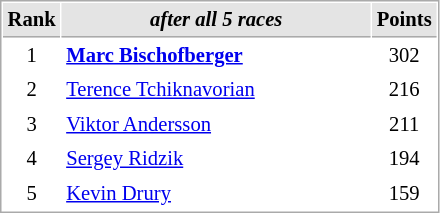<table cellspacing="1" cellpadding="3" style="border:1px solid #aaa; font-size:86%;">
<tr style="background:#e4e4e4;">
<th style="border-bottom:1px solid #aaa; width:10px;">Rank</th>
<th style="border-bottom:1px solid #aaa; width:200px;"><em>after all 5 races</em></th>
<th style="border-bottom:1px solid #aaa; width:20px;">Points</th>
</tr>
<tr>
<td align=center>1</td>
<td><strong> <a href='#'>Marc Bischofberger</a></strong></td>
<td align=center>302</td>
</tr>
<tr>
<td align=center>2</td>
<td> <a href='#'>Terence Tchiknavorian</a></td>
<td align=center>216</td>
</tr>
<tr>
<td align=center>3</td>
<td> <a href='#'>Viktor Andersson</a></td>
<td align=center>211</td>
</tr>
<tr>
<td align=center>4</td>
<td> <a href='#'>Sergey Ridzik</a></td>
<td align=center>194</td>
</tr>
<tr>
<td align=center>5</td>
<td> <a href='#'>Kevin Drury</a></td>
<td align=center>159</td>
</tr>
</table>
